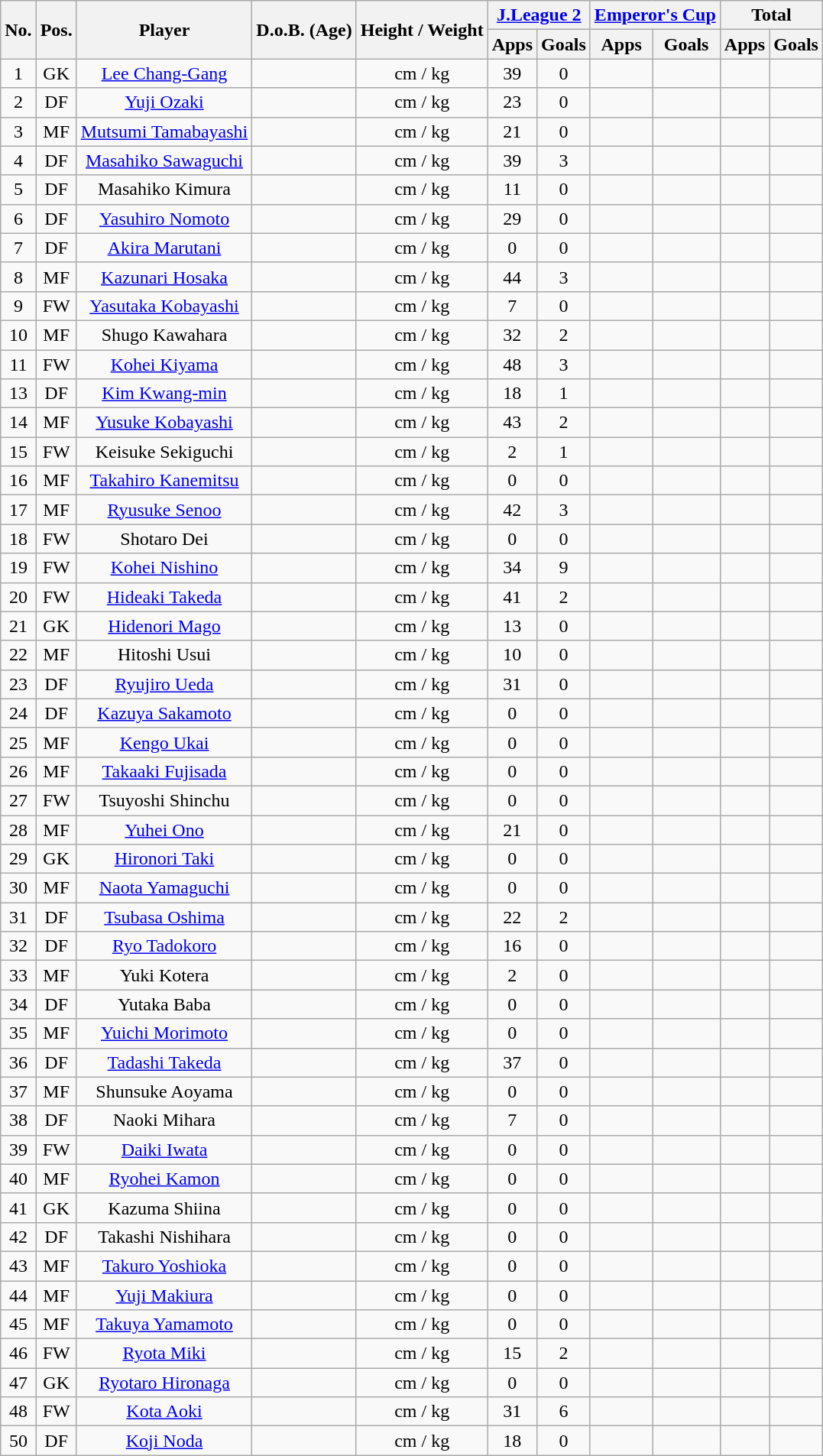<table class="wikitable" style="text-align:center;">
<tr>
<th rowspan="2">No.</th>
<th rowspan="2">Pos.</th>
<th rowspan="2">Player</th>
<th rowspan="2">D.o.B. (Age)</th>
<th rowspan="2">Height / Weight</th>
<th colspan="2"><a href='#'>J.League 2</a></th>
<th colspan="2"><a href='#'>Emperor's Cup</a></th>
<th colspan="2">Total</th>
</tr>
<tr>
<th>Apps</th>
<th>Goals</th>
<th>Apps</th>
<th>Goals</th>
<th>Apps</th>
<th>Goals</th>
</tr>
<tr>
<td>1</td>
<td>GK</td>
<td><a href='#'>Lee Chang-Gang</a></td>
<td></td>
<td>cm / kg</td>
<td>39</td>
<td>0</td>
<td></td>
<td></td>
<td></td>
<td></td>
</tr>
<tr>
<td>2</td>
<td>DF</td>
<td><a href='#'>Yuji Ozaki</a></td>
<td></td>
<td>cm / kg</td>
<td>23</td>
<td>0</td>
<td></td>
<td></td>
<td></td>
<td></td>
</tr>
<tr>
<td>3</td>
<td>MF</td>
<td><a href='#'>Mutsumi Tamabayashi</a></td>
<td></td>
<td>cm / kg</td>
<td>21</td>
<td>0</td>
<td></td>
<td></td>
<td></td>
<td></td>
</tr>
<tr>
<td>4</td>
<td>DF</td>
<td><a href='#'>Masahiko Sawaguchi</a></td>
<td></td>
<td>cm / kg</td>
<td>39</td>
<td>3</td>
<td></td>
<td></td>
<td></td>
<td></td>
</tr>
<tr>
<td>5</td>
<td>DF</td>
<td>Masahiko Kimura</td>
<td></td>
<td>cm / kg</td>
<td>11</td>
<td>0</td>
<td></td>
<td></td>
<td></td>
<td></td>
</tr>
<tr>
<td>6</td>
<td>DF</td>
<td><a href='#'>Yasuhiro Nomoto</a></td>
<td></td>
<td>cm / kg</td>
<td>29</td>
<td>0</td>
<td></td>
<td></td>
<td></td>
<td></td>
</tr>
<tr>
<td>7</td>
<td>DF</td>
<td><a href='#'>Akira Marutani</a></td>
<td></td>
<td>cm / kg</td>
<td>0</td>
<td>0</td>
<td></td>
<td></td>
<td></td>
<td></td>
</tr>
<tr>
<td>8</td>
<td>MF</td>
<td><a href='#'>Kazunari Hosaka</a></td>
<td></td>
<td>cm / kg</td>
<td>44</td>
<td>3</td>
<td></td>
<td></td>
<td></td>
<td></td>
</tr>
<tr>
<td>9</td>
<td>FW</td>
<td><a href='#'>Yasutaka Kobayashi</a></td>
<td></td>
<td>cm / kg</td>
<td>7</td>
<td>0</td>
<td></td>
<td></td>
<td></td>
<td></td>
</tr>
<tr>
<td>10</td>
<td>MF</td>
<td>Shugo Kawahara</td>
<td></td>
<td>cm / kg</td>
<td>32</td>
<td>2</td>
<td></td>
<td></td>
<td></td>
<td></td>
</tr>
<tr>
<td>11</td>
<td>FW</td>
<td><a href='#'>Kohei Kiyama</a></td>
<td></td>
<td>cm / kg</td>
<td>48</td>
<td>3</td>
<td></td>
<td></td>
<td></td>
<td></td>
</tr>
<tr>
<td>13</td>
<td>DF</td>
<td><a href='#'>Kim Kwang-min</a></td>
<td></td>
<td>cm / kg</td>
<td>18</td>
<td>1</td>
<td></td>
<td></td>
<td></td>
<td></td>
</tr>
<tr>
<td>14</td>
<td>MF</td>
<td><a href='#'>Yusuke Kobayashi</a></td>
<td></td>
<td>cm / kg</td>
<td>43</td>
<td>2</td>
<td></td>
<td></td>
<td></td>
<td></td>
</tr>
<tr>
<td>15</td>
<td>FW</td>
<td>Keisuke Sekiguchi</td>
<td></td>
<td>cm / kg</td>
<td>2</td>
<td>1</td>
<td></td>
<td></td>
<td></td>
<td></td>
</tr>
<tr>
<td>16</td>
<td>MF</td>
<td><a href='#'>Takahiro Kanemitsu</a></td>
<td></td>
<td>cm / kg</td>
<td>0</td>
<td>0</td>
<td></td>
<td></td>
<td></td>
<td></td>
</tr>
<tr>
<td>17</td>
<td>MF</td>
<td><a href='#'>Ryusuke Senoo</a></td>
<td></td>
<td>cm / kg</td>
<td>42</td>
<td>3</td>
<td></td>
<td></td>
<td></td>
<td></td>
</tr>
<tr>
<td>18</td>
<td>FW</td>
<td>Shotaro Dei</td>
<td></td>
<td>cm / kg</td>
<td>0</td>
<td>0</td>
<td></td>
<td></td>
<td></td>
<td></td>
</tr>
<tr>
<td>19</td>
<td>FW</td>
<td><a href='#'>Kohei Nishino</a></td>
<td></td>
<td>cm / kg</td>
<td>34</td>
<td>9</td>
<td></td>
<td></td>
<td></td>
<td></td>
</tr>
<tr>
<td>20</td>
<td>FW</td>
<td><a href='#'>Hideaki Takeda</a></td>
<td></td>
<td>cm / kg</td>
<td>41</td>
<td>2</td>
<td></td>
<td></td>
<td></td>
<td></td>
</tr>
<tr>
<td>21</td>
<td>GK</td>
<td><a href='#'>Hidenori Mago</a></td>
<td></td>
<td>cm / kg</td>
<td>13</td>
<td>0</td>
<td></td>
<td></td>
<td></td>
<td></td>
</tr>
<tr>
<td>22</td>
<td>MF</td>
<td>Hitoshi Usui</td>
<td></td>
<td>cm / kg</td>
<td>10</td>
<td>0</td>
<td></td>
<td></td>
<td></td>
<td></td>
</tr>
<tr>
<td>23</td>
<td>DF</td>
<td><a href='#'>Ryujiro Ueda</a></td>
<td></td>
<td>cm / kg</td>
<td>31</td>
<td>0</td>
<td></td>
<td></td>
<td></td>
<td></td>
</tr>
<tr>
<td>24</td>
<td>DF</td>
<td><a href='#'>Kazuya Sakamoto</a></td>
<td></td>
<td>cm / kg</td>
<td>0</td>
<td>0</td>
<td></td>
<td></td>
<td></td>
<td></td>
</tr>
<tr>
<td>25</td>
<td>MF</td>
<td><a href='#'>Kengo Ukai</a></td>
<td></td>
<td>cm / kg</td>
<td>0</td>
<td>0</td>
<td></td>
<td></td>
<td></td>
<td></td>
</tr>
<tr>
<td>26</td>
<td>MF</td>
<td><a href='#'>Takaaki Fujisada</a></td>
<td></td>
<td>cm / kg</td>
<td>0</td>
<td>0</td>
<td></td>
<td></td>
<td></td>
<td></td>
</tr>
<tr>
<td>27</td>
<td>FW</td>
<td>Tsuyoshi Shinchu</td>
<td></td>
<td>cm / kg</td>
<td>0</td>
<td>0</td>
<td></td>
<td></td>
<td></td>
<td></td>
</tr>
<tr>
<td>28</td>
<td>MF</td>
<td><a href='#'>Yuhei Ono</a></td>
<td></td>
<td>cm / kg</td>
<td>21</td>
<td>0</td>
<td></td>
<td></td>
<td></td>
<td></td>
</tr>
<tr>
<td>29</td>
<td>GK</td>
<td><a href='#'>Hironori Taki</a></td>
<td></td>
<td>cm / kg</td>
<td>0</td>
<td>0</td>
<td></td>
<td></td>
<td></td>
<td></td>
</tr>
<tr>
<td>30</td>
<td>MF</td>
<td><a href='#'>Naota Yamaguchi</a></td>
<td></td>
<td>cm / kg</td>
<td>0</td>
<td>0</td>
<td></td>
<td></td>
<td></td>
<td></td>
</tr>
<tr>
<td>31</td>
<td>DF</td>
<td><a href='#'>Tsubasa Oshima</a></td>
<td></td>
<td>cm / kg</td>
<td>22</td>
<td>2</td>
<td></td>
<td></td>
<td></td>
<td></td>
</tr>
<tr>
<td>32</td>
<td>DF</td>
<td><a href='#'>Ryo Tadokoro</a></td>
<td></td>
<td>cm / kg</td>
<td>16</td>
<td>0</td>
<td></td>
<td></td>
<td></td>
<td></td>
</tr>
<tr>
<td>33</td>
<td>MF</td>
<td>Yuki Kotera</td>
<td></td>
<td>cm / kg</td>
<td>2</td>
<td>0</td>
<td></td>
<td></td>
<td></td>
<td></td>
</tr>
<tr>
<td>34</td>
<td>DF</td>
<td>Yutaka Baba</td>
<td></td>
<td>cm / kg</td>
<td>0</td>
<td>0</td>
<td></td>
<td></td>
<td></td>
<td></td>
</tr>
<tr>
<td>35</td>
<td>MF</td>
<td><a href='#'>Yuichi Morimoto</a></td>
<td></td>
<td>cm / kg</td>
<td>0</td>
<td>0</td>
<td></td>
<td></td>
<td></td>
<td></td>
</tr>
<tr>
<td>36</td>
<td>DF</td>
<td><a href='#'>Tadashi Takeda</a></td>
<td></td>
<td>cm / kg</td>
<td>37</td>
<td>0</td>
<td></td>
<td></td>
<td></td>
<td></td>
</tr>
<tr>
<td>37</td>
<td>MF</td>
<td>Shunsuke Aoyama</td>
<td></td>
<td>cm / kg</td>
<td>0</td>
<td>0</td>
<td></td>
<td></td>
<td></td>
<td></td>
</tr>
<tr>
<td>38</td>
<td>DF</td>
<td>Naoki Mihara</td>
<td></td>
<td>cm / kg</td>
<td>7</td>
<td>0</td>
<td></td>
<td></td>
<td></td>
<td></td>
</tr>
<tr>
<td>39</td>
<td>FW</td>
<td><a href='#'>Daiki Iwata</a></td>
<td></td>
<td>cm / kg</td>
<td>0</td>
<td>0</td>
<td></td>
<td></td>
<td></td>
<td></td>
</tr>
<tr>
<td>40</td>
<td>MF</td>
<td><a href='#'>Ryohei Kamon</a></td>
<td></td>
<td>cm / kg</td>
<td>0</td>
<td>0</td>
<td></td>
<td></td>
<td></td>
<td></td>
</tr>
<tr>
<td>41</td>
<td>GK</td>
<td>Kazuma Shiina</td>
<td></td>
<td>cm / kg</td>
<td>0</td>
<td>0</td>
<td></td>
<td></td>
<td></td>
<td></td>
</tr>
<tr>
<td>42</td>
<td>DF</td>
<td>Takashi Nishihara</td>
<td></td>
<td>cm / kg</td>
<td>0</td>
<td>0</td>
<td></td>
<td></td>
<td></td>
<td></td>
</tr>
<tr>
<td>43</td>
<td>MF</td>
<td><a href='#'>Takuro Yoshioka</a></td>
<td></td>
<td>cm / kg</td>
<td>0</td>
<td>0</td>
<td></td>
<td></td>
<td></td>
<td></td>
</tr>
<tr>
<td>44</td>
<td>MF</td>
<td><a href='#'>Yuji Makiura</a></td>
<td></td>
<td>cm / kg</td>
<td>0</td>
<td>0</td>
<td></td>
<td></td>
<td></td>
<td></td>
</tr>
<tr>
<td>45</td>
<td>MF</td>
<td><a href='#'>Takuya Yamamoto</a></td>
<td></td>
<td>cm / kg</td>
<td>0</td>
<td>0</td>
<td></td>
<td></td>
<td></td>
<td></td>
</tr>
<tr>
<td>46</td>
<td>FW</td>
<td><a href='#'>Ryota Miki</a></td>
<td></td>
<td>cm / kg</td>
<td>15</td>
<td>2</td>
<td></td>
<td></td>
<td></td>
<td></td>
</tr>
<tr>
<td>47</td>
<td>GK</td>
<td><a href='#'>Ryotaro Hironaga</a></td>
<td></td>
<td>cm / kg</td>
<td>0</td>
<td>0</td>
<td></td>
<td></td>
<td></td>
<td></td>
</tr>
<tr>
<td>48</td>
<td>FW</td>
<td><a href='#'>Kota Aoki</a></td>
<td></td>
<td>cm / kg</td>
<td>31</td>
<td>6</td>
<td></td>
<td></td>
<td></td>
<td></td>
</tr>
<tr>
<td>50</td>
<td>DF</td>
<td><a href='#'>Koji Noda</a></td>
<td></td>
<td>cm / kg</td>
<td>18</td>
<td>0</td>
<td></td>
<td></td>
<td></td>
<td></td>
</tr>
</table>
